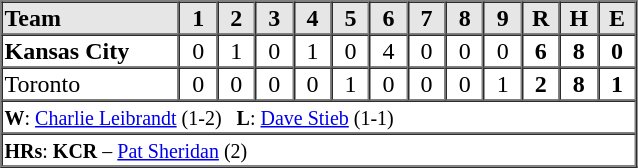<table border=1 cellspacing=0 width=425 style="margin-left:3em;">
<tr style="text-align:center; background-color:#e6e6e6;">
<th align=left width=28%>Team</th>
<th width=6%>1</th>
<th width=6%>2</th>
<th width=6%>3</th>
<th width=6%>4</th>
<th width=6%>5</th>
<th width=6%>6</th>
<th width=6%>7</th>
<th width=6%>8</th>
<th width=6%>9</th>
<th width=6%>R</th>
<th width=6%>H</th>
<th width=6%>E</th>
</tr>
<tr style="text-align:center;">
<td align=left><strong>Kansas City</strong></td>
<td>0</td>
<td>1</td>
<td>0</td>
<td>1</td>
<td>0</td>
<td>4</td>
<td>0</td>
<td>0</td>
<td>0</td>
<td><strong>6</strong></td>
<td><strong>8</strong></td>
<td><strong>0</strong></td>
</tr>
<tr style="text-align:center;">
<td align=left>Toronto</td>
<td>0</td>
<td>0</td>
<td>0</td>
<td>0</td>
<td>1</td>
<td>0</td>
<td>0</td>
<td>0</td>
<td>1</td>
<td><strong>2</strong></td>
<td><strong>8</strong></td>
<td><strong>1</strong></td>
</tr>
<tr style="text-align:left;">
<td colspan=13><small><strong>W</strong>: <a href='#'>Charlie Leibrandt</a> (1-2)   <strong>L</strong>: <a href='#'>Dave Stieb</a> (1-1)  </small></td>
</tr>
<tr style="text-align:left;">
<td colspan=13><small><strong>HRs</strong>: <strong>KCR</strong> – <a href='#'>Pat Sheridan</a> (2)</small></td>
</tr>
</table>
